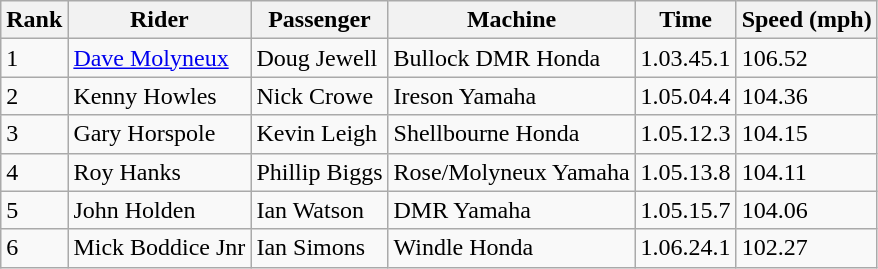<table class="wikitable">
<tr>
<th>Rank</th>
<th>Rider</th>
<th>Passenger</th>
<th>Machine</th>
<th>Time</th>
<th>Speed (mph)</th>
</tr>
<tr>
<td>1</td>
<td> <a href='#'>Dave Molyneux</a></td>
<td>Doug Jewell</td>
<td>Bullock DMR Honda</td>
<td>1.03.45.1</td>
<td>106.52</td>
</tr>
<tr>
<td>2</td>
<td> Kenny Howles</td>
<td>Nick Crowe</td>
<td>Ireson Yamaha</td>
<td>1.05.04.4</td>
<td>104.36</td>
</tr>
<tr>
<td>3</td>
<td> Gary Horspole</td>
<td>Kevin Leigh</td>
<td>Shellbourne Honda</td>
<td>1.05.12.3</td>
<td>104.15</td>
</tr>
<tr>
<td>4</td>
<td> Roy Hanks</td>
<td>Phillip Biggs</td>
<td>Rose/Molyneux Yamaha</td>
<td>1.05.13.8</td>
<td>104.11</td>
</tr>
<tr>
<td>5</td>
<td> John Holden</td>
<td>Ian Watson</td>
<td>DMR Yamaha</td>
<td>1.05.15.7</td>
<td>104.06</td>
</tr>
<tr>
<td>6</td>
<td> Mick Boddice Jnr</td>
<td>Ian Simons</td>
<td>Windle Honda</td>
<td>1.06.24.1</td>
<td>102.27</td>
</tr>
</table>
